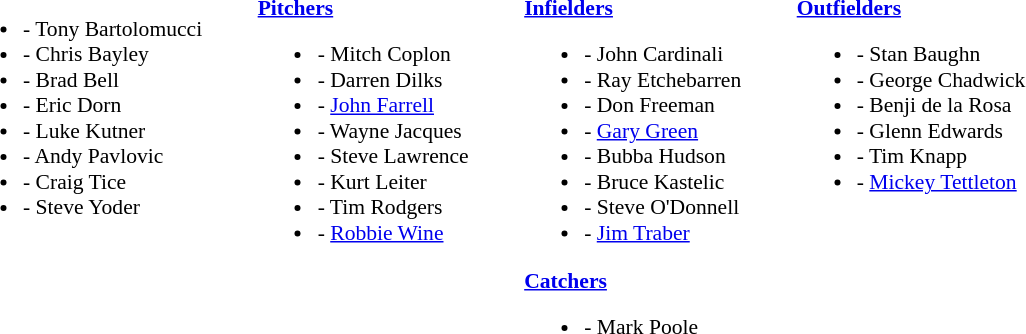<table class="toccolours" style="border-collapse:collapse; font-size:90%;">
<tr>
<td colspan="15" style=></td>
</tr>
<tr>
<td width="33"> </td>
<td valign="top"><br><ul><li>- Tony Bartolomucci</li><li>- Chris Bayley</li><li>- Brad Bell</li><li>- Eric Dorn</li><li>- Luke Kutner</li><li>- Andy Pavlovic</li><li>- Craig Tice</li><li>- Steve Yoder</li></ul></td>
<td width="33"> </td>
<td valign="top"><br><strong><a href='#'>Pitchers</a></strong><ul><li>- Mitch Coplon</li><li>- Darren Dilks</li><li>- <a href='#'>John Farrell</a></li><li>- Wayne Jacques</li><li>- Steve Lawrence</li><li>- Kurt Leiter</li><li>- Tim Rodgers</li><li>- <a href='#'>Robbie Wine</a></li></ul></td>
<td width="33"> </td>
<td valign="top"><br><strong><a href='#'>Infielders</a></strong><ul><li>- John Cardinali</li><li>- Ray Etchebarren</li><li>- Don Freeman</li><li>- <a href='#'>Gary Green</a></li><li>- Bubba Hudson</li><li>- Bruce Kastelic</li><li>- Steve O'Donnell</li><li>- <a href='#'>Jim Traber</a></li></ul><strong><a href='#'>Catchers</a></strong><ul><li>- Mark Poole</li></ul></td>
<td width="33"> </td>
<td valign="top"><br><strong><a href='#'>Outfielders</a></strong><ul><li>- Stan Baughn</li><li>- George Chadwick</li><li>- Benji de la Rosa</li><li>- Glenn Edwards</li><li>- Tim Knapp</li><li>- <a href='#'>Mickey Tettleton</a></li></ul></td>
</tr>
</table>
